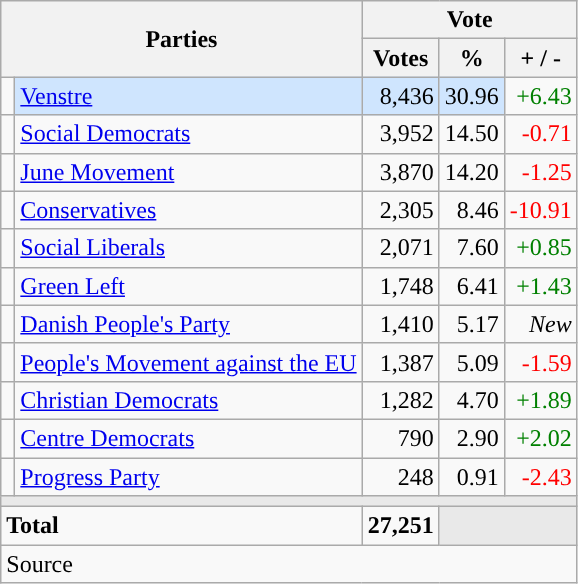<table class="wikitable" style="text-align:right;">
<tr>
<th style="text-align:centre;" rowspan="2" colspan="2" width="225">Parties</th>
<th colspan="3">Vote</th>
</tr>
<tr>
<th width="15">Votes</th>
<th width="15">%</th>
<th width="15">+ / -</th>
</tr>
<tr>
<td width="2" style="color:inherit;background:"></td>
<td bgcolor=#cfe5fe   align="left"><a href='#'>Venstre</a></td>
<td bgcolor=#cfe5fe>8,436</td>
<td bgcolor=#cfe5fe>30.96</td>
<td style=color:green;>+6.43</td>
</tr>
<tr>
<td width="2" style="color:inherit;background:"></td>
<td align="left"><a href='#'>Social Democrats</a></td>
<td>3,952</td>
<td>14.50</td>
<td style=color:red;>-0.71</td>
</tr>
<tr>
<td width="2" style="color:inherit;background:"></td>
<td align="left"><a href='#'>June Movement</a></td>
<td>3,870</td>
<td>14.20</td>
<td style=color:red;>-1.25</td>
</tr>
<tr>
<td width="2" style="color:inherit;background:"></td>
<td align="left"><a href='#'>Conservatives</a></td>
<td>2,305</td>
<td>8.46</td>
<td style=color:red;>-10.91</td>
</tr>
<tr>
<td width="2" style="color:inherit;background:"></td>
<td align="left"><a href='#'>Social Liberals</a></td>
<td>2,071</td>
<td>7.60</td>
<td style=color:green;>+0.85</td>
</tr>
<tr>
<td width="2" style="color:inherit;background:"></td>
<td align="left"><a href='#'>Green Left</a></td>
<td>1,748</td>
<td>6.41</td>
<td style=color:green;>+1.43</td>
</tr>
<tr>
<td width="2" style="color:inherit;background:"></td>
<td align="left"><a href='#'>Danish People's Party</a></td>
<td>1,410</td>
<td>5.17</td>
<td><em>New</em></td>
</tr>
<tr>
<td width="2" style="color:inherit;background:"></td>
<td align="left"><a href='#'>People's Movement against the EU</a></td>
<td>1,387</td>
<td>5.09</td>
<td style=color:red;>-1.59</td>
</tr>
<tr>
<td width="2" style="color:inherit;background:"></td>
<td align="left"><a href='#'>Christian Democrats</a></td>
<td>1,282</td>
<td>4.70</td>
<td style=color:green;>+1.89</td>
</tr>
<tr>
<td width="2" style="color:inherit;background:"></td>
<td align="left"><a href='#'>Centre Democrats</a></td>
<td>790</td>
<td>2.90</td>
<td style=color:green;>+2.02</td>
</tr>
<tr>
<td width="2" style="color:inherit;background:"></td>
<td align="left"><a href='#'>Progress Party</a></td>
<td>248</td>
<td>0.91</td>
<td style=color:red;>-2.43</td>
</tr>
<tr>
<td colspan="7" bgcolor="#E9E9E9"></td>
</tr>
<tr>
<td align="left" colspan="2"><strong>Total</strong></td>
<td><strong>27,251</strong></td>
<td bgcolor="#E9E9E9" colspan="2"></td>
</tr>
<tr>
<td align="left" colspan="6">Source</td>
</tr>
</table>
